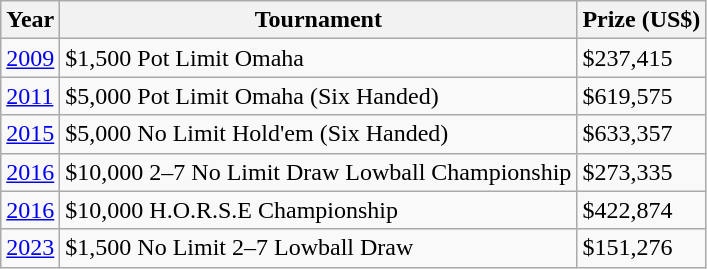<table class = "wikitable">
<tr>
<th>Year</th>
<th>Tournament</th>
<th>Prize (US$)</th>
</tr>
<tr>
<td><a href='#'>2009</a></td>
<td>$1,500 Pot Limit Omaha</td>
<td>$237,415</td>
</tr>
<tr>
<td><a href='#'>2011</a></td>
<td>$5,000 Pot Limit Omaha (Six Handed)</td>
<td>$619,575</td>
</tr>
<tr>
<td><a href='#'>2015</a></td>
<td>$5,000 No Limit Hold'em (Six Handed)</td>
<td>$633,357</td>
</tr>
<tr>
<td><a href='#'>2016</a></td>
<td>$10,000 2–7 No Limit Draw Lowball Championship</td>
<td>$273,335</td>
</tr>
<tr>
<td><a href='#'>2016</a></td>
<td>$10,000 H.O.R.S.E Championship</td>
<td>$422,874</td>
</tr>
<tr>
<td><a href='#'>2023</a></td>
<td>$1,500 No Limit 2–7 Lowball Draw</td>
<td>$151,276</td>
</tr>
</table>
